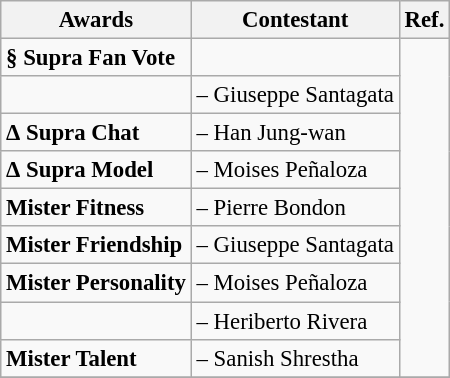<table class="wikitable" style="font-size: 95%;">
<tr>
<th>Awards</th>
<th>Contestant</th>
<th>Ref.</th>
</tr>
<tr>
<td><strong>§</strong> <strong>Supra Fan Vote</strong></td>
<td></td>
<td rowspan="9"></td>
</tr>
<tr>
<td></td>
<td><strong></strong> – Giuseppe Santagata</td>
</tr>
<tr>
<td><strong>Δ</strong> <strong>Supra Chat</strong></td>
<td><strong></strong> – Han Jung-wan</td>
</tr>
<tr>
<td><strong>Δ</strong> <strong>Supra Model</strong></td>
<td><strong></strong> – Moises Peñaloza</td>
</tr>
<tr>
<td><strong>Mister Fitness</strong></td>
<td><strong></strong> – Pierre Bondon</td>
</tr>
<tr>
<td><strong>Mister Friendship</strong></td>
<td><strong></strong> – Giuseppe Santagata</td>
</tr>
<tr>
<td><strong>Mister Personality</strong></td>
<td><strong></strong> – Moises Peñaloza</td>
</tr>
<tr>
<td></td>
<td><strong></strong> – Heriberto Rivera</td>
</tr>
<tr>
<td><strong>Mister Talent</strong></td>
<td><strong></strong> – Sanish Shrestha</td>
</tr>
<tr>
</tr>
</table>
